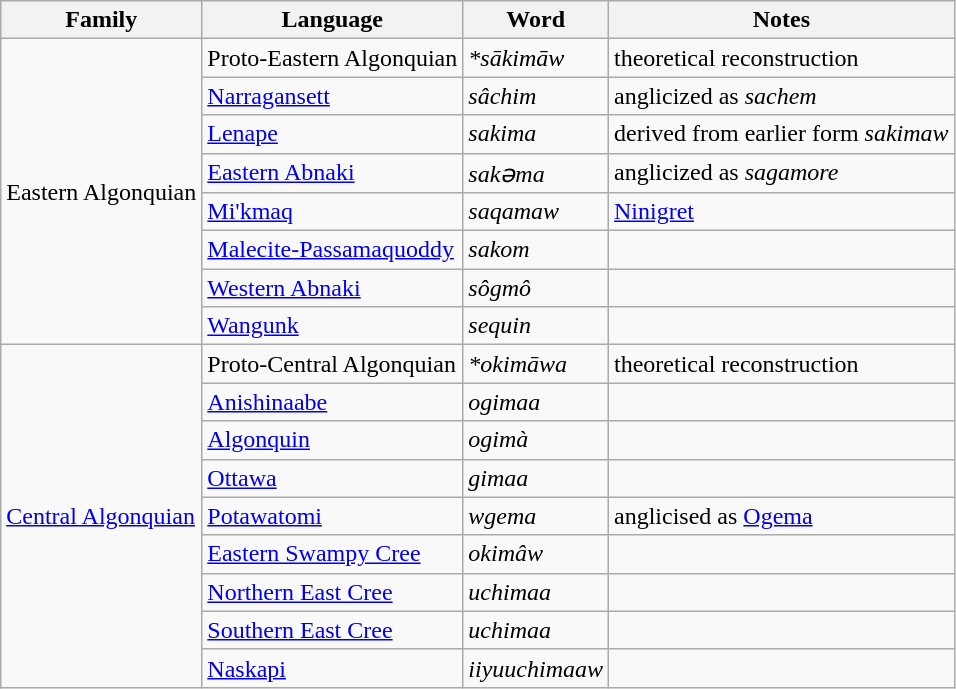<table class="wikitable">
<tr>
<th>Family</th>
<th>Language</th>
<th>Word</th>
<th>Notes</th>
</tr>
<tr>
<td rowspan="8">Eastern Algonquian</td>
<td>Proto-Eastern Algonquian</td>
<td><em>*sākimāw</em></td>
<td>theoretical reconstruction</td>
</tr>
<tr>
<td><a href='#'>Narragansett</a></td>
<td><em>sâchim</em></td>
<td>anglicized as <em>sachem</em></td>
</tr>
<tr>
<td><a href='#'>Lenape</a></td>
<td><em>sakima</em></td>
<td>derived from earlier form <em>sakimaw</em></td>
</tr>
<tr>
<td><a href='#'>Eastern Abnaki</a></td>
<td><em>sakəma</em></td>
<td>anglicized as <em>sagamore</em></td>
</tr>
<tr>
<td><a href='#'>Mi'kmaq</a></td>
<td><em>saqamaw</em></td>
<td><a href='#'>Ninigret</a></td>
</tr>
<tr>
<td><a href='#'>Malecite-Passamaquoddy</a></td>
<td><em>sakom</em></td>
<td></td>
</tr>
<tr>
<td><a href='#'>Western Abnaki</a></td>
<td><em>sôgmô</em></td>
<td></td>
</tr>
<tr>
<td><a href='#'>Wangunk</a></td>
<td><em>sequin</em></td>
<td></td>
</tr>
<tr>
<td rowspan="9"><a href='#'>Central Algonquian</a></td>
<td>Proto-Central Algonquian</td>
<td><em>*okimāwa</em></td>
<td>theoretical reconstruction</td>
</tr>
<tr>
<td><a href='#'>Anishinaabe</a></td>
<td><em>ogimaa</em></td>
<td></td>
</tr>
<tr>
<td><a href='#'>Algonquin</a></td>
<td><em>ogimà</em></td>
<td></td>
</tr>
<tr>
<td><a href='#'>Ottawa</a></td>
<td><em>gimaa</em></td>
<td></td>
</tr>
<tr>
<td><a href='#'>Potawatomi</a></td>
<td><em>wgema</em></td>
<td>anglicised as <a href='#'>Ogema</a></td>
</tr>
<tr>
<td><a href='#'>Eastern Swampy Cree</a></td>
<td><em>okimâw</em></td>
<td></td>
</tr>
<tr>
<td><a href='#'>Northern East Cree</a></td>
<td><em>uchimaa</em></td>
<td></td>
</tr>
<tr>
<td><a href='#'>Southern East Cree</a></td>
<td><em>uchimaa</em></td>
<td></td>
</tr>
<tr>
<td><a href='#'>Naskapi</a></td>
<td><em>iiyuuchimaaw</em></td>
<td></td>
</tr>
</table>
